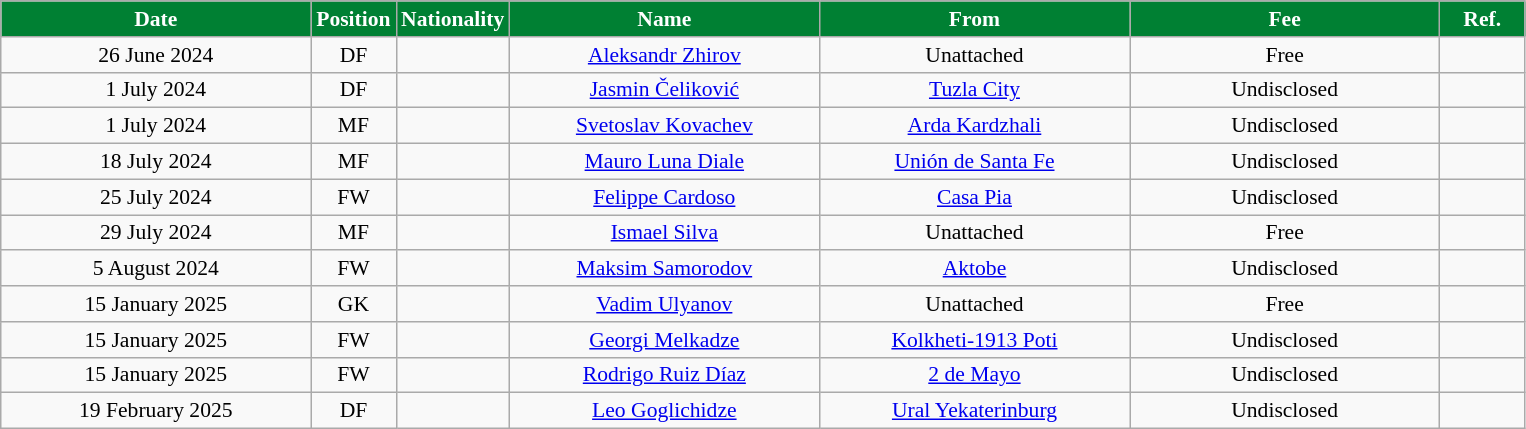<table class="wikitable"  style="text-align:center; font-size:90%; ">
<tr>
<th style="background:#008033; color:white; width:200px;">Date</th>
<th style="background:#008033; color:white; width:50px;">Position</th>
<th style="background:#008033; color:white; width:50px;">Nationality</th>
<th style="background:#008033; color:white; width:200px;">Name</th>
<th style="background:#008033; color:white; width:200px;">From</th>
<th style="background:#008033; color:white; width:200px;">Fee</th>
<th style="background:#008033; color:white; width:50px;">Ref.</th>
</tr>
<tr>
<td>26 June 2024</td>
<td>DF</td>
<td></td>
<td><a href='#'>Aleksandr Zhirov</a></td>
<td>Unattached</td>
<td>Free</td>
<td></td>
</tr>
<tr>
<td>1 July 2024</td>
<td>DF</td>
<td></td>
<td><a href='#'>Jasmin Čeliković</a></td>
<td><a href='#'>Tuzla City</a></td>
<td>Undisclosed</td>
<td></td>
</tr>
<tr>
<td>1 July 2024</td>
<td>MF</td>
<td></td>
<td><a href='#'>Svetoslav Kovachev</a></td>
<td><a href='#'>Arda Kardzhali</a></td>
<td>Undisclosed</td>
<td></td>
</tr>
<tr>
<td>18 July 2024</td>
<td>MF</td>
<td></td>
<td><a href='#'>Mauro Luna Diale</a></td>
<td><a href='#'>Unión de Santa Fe</a></td>
<td>Undisclosed</td>
<td></td>
</tr>
<tr>
<td>25 July 2024</td>
<td>FW</td>
<td></td>
<td><a href='#'>Felippe Cardoso</a></td>
<td><a href='#'>Casa Pia</a></td>
<td>Undisclosed</td>
<td></td>
</tr>
<tr>
<td>29 July 2024</td>
<td>MF</td>
<td></td>
<td><a href='#'>Ismael Silva</a></td>
<td>Unattached</td>
<td>Free</td>
<td></td>
</tr>
<tr>
<td>5 August 2024</td>
<td>FW</td>
<td></td>
<td><a href='#'>Maksim Samorodov</a></td>
<td><a href='#'>Aktobe</a></td>
<td>Undisclosed</td>
<td></td>
</tr>
<tr>
<td>15 January 2025</td>
<td>GK</td>
<td></td>
<td><a href='#'>Vadim Ulyanov</a></td>
<td>Unattached</td>
<td>Free</td>
<td></td>
</tr>
<tr>
<td>15 January 2025</td>
<td>FW</td>
<td></td>
<td><a href='#'>Georgi Melkadze</a></td>
<td><a href='#'>Kolkheti-1913 Poti</a></td>
<td>Undisclosed</td>
<td></td>
</tr>
<tr>
<td>15 January 2025</td>
<td>FW</td>
<td></td>
<td><a href='#'>Rodrigo Ruiz Díaz</a></td>
<td><a href='#'>2 de Mayo</a></td>
<td>Undisclosed</td>
<td></td>
</tr>
<tr>
<td>19 February 2025</td>
<td>DF</td>
<td></td>
<td><a href='#'>Leo Goglichidze</a></td>
<td><a href='#'>Ural Yekaterinburg</a></td>
<td>Undisclosed</td>
<td></td>
</tr>
</table>
